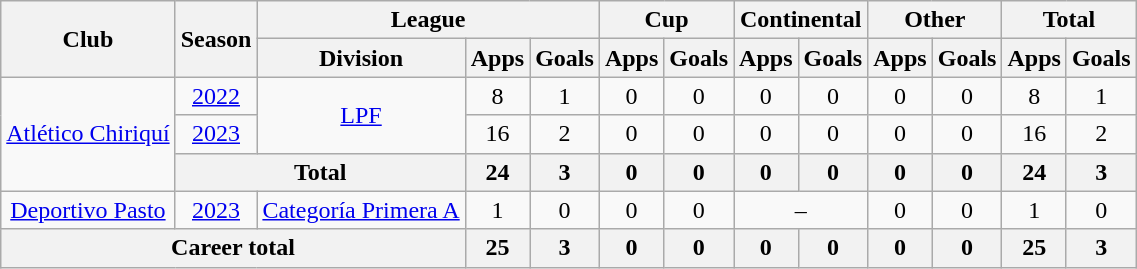<table class=wikitable style=text-align:center>
<tr>
<th rowspan="2">Club</th>
<th rowspan="2">Season</th>
<th colspan="3">League</th>
<th colspan="2">Cup</th>
<th colspan="2">Continental</th>
<th colspan="2">Other</th>
<th colspan="2">Total</th>
</tr>
<tr>
<th>Division</th>
<th>Apps</th>
<th>Goals</th>
<th>Apps</th>
<th>Goals</th>
<th>Apps</th>
<th>Goals</th>
<th>Apps</th>
<th>Goals</th>
<th>Apps</th>
<th>Goals</th>
</tr>
<tr>
<td rowspan="3"><a href='#'>Atlético Chiriquí</a></td>
<td><a href='#'>2022</a></td>
<td rowspan="2"><a href='#'>LPF</a></td>
<td>8</td>
<td>1</td>
<td>0</td>
<td>0</td>
<td>0</td>
<td>0</td>
<td>0</td>
<td>0</td>
<td>8</td>
<td>1</td>
</tr>
<tr>
<td><a href='#'>2023</a></td>
<td>16</td>
<td>2</td>
<td>0</td>
<td>0</td>
<td>0</td>
<td>0</td>
<td>0</td>
<td>0</td>
<td>16</td>
<td>2</td>
</tr>
<tr>
<th colspan="2">Total</th>
<th>24</th>
<th>3</th>
<th>0</th>
<th>0</th>
<th>0</th>
<th>0</th>
<th>0</th>
<th>0</th>
<th>24</th>
<th>3</th>
</tr>
<tr>
<td><a href='#'>Deportivo Pasto</a></td>
<td><a href='#'>2023</a></td>
<td><a href='#'>Categoría Primera A</a></td>
<td>1</td>
<td>0</td>
<td>0</td>
<td>0</td>
<td colspan="2">–</td>
<td>0</td>
<td>0</td>
<td>1</td>
<td>0</td>
</tr>
<tr>
<th colspan="3">Career total</th>
<th>25</th>
<th>3</th>
<th>0</th>
<th>0</th>
<th>0</th>
<th>0</th>
<th>0</th>
<th>0</th>
<th>25</th>
<th>3</th>
</tr>
</table>
